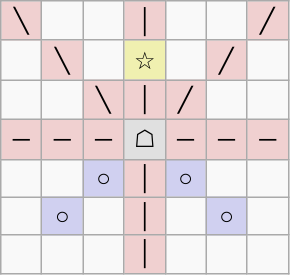<table border="1" class="wikitable">
<tr align=center>
<td width="20" style="background:#f0d0d0;">╲</td>
<td width="20"> </td>
<td width="20"> </td>
<td width="20" style="background:#f0d0d0;">│</td>
<td width="20"> </td>
<td width="20"> </td>
<td width="20" style="background:#f0d0d0;">╱</td>
</tr>
<tr align=center>
<td> </td>
<td style="background:#f0d0d0;">╲</td>
<td> </td>
<td style="background:#f0f0b0;">☆</td>
<td> </td>
<td style="background:#f0d0d0;">╱</td>
<td> </td>
</tr>
<tr align=center>
<td> </td>
<td> </td>
<td style="background:#f0d0d0;">╲</td>
<td style="background:#f0d0d0;">│</td>
<td style="background:#f0d0d0;">╱</td>
<td> </td>
<td> </td>
</tr>
<tr align=center>
<td style="background:#f0d0d0;">─</td>
<td style="background:#f0d0d0;">─</td>
<td style="background:#f0d0d0;">─</td>
<td style="background:#e0e0e0;">☖</td>
<td style="background:#f0d0d0;">─</td>
<td style="background:#f0d0d0;">─</td>
<td style="background:#f0d0d0;">─</td>
</tr>
<tr align=center>
<td> </td>
<td> </td>
<td style="background:#d0d0f0;">○</td>
<td style="background:#f0d0d0;">│</td>
<td style="background:#d0d0f0;">○</td>
<td> </td>
<td> </td>
</tr>
<tr align=center>
<td> </td>
<td style="background:#d0d0f0;">○</td>
<td> </td>
<td style="background:#f0d0d0;">│</td>
<td> </td>
<td style="background:#d0d0f0;">○</td>
<td> </td>
</tr>
<tr align=center>
<td> </td>
<td> </td>
<td> </td>
<td style="background:#f0d0d0;">│</td>
<td> </td>
<td> </td>
<td> </td>
</tr>
</table>
